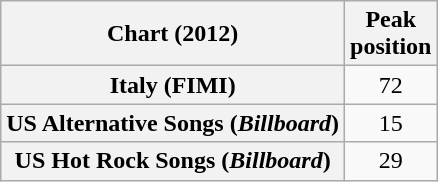<table class="wikitable plainrowheaders sortable">
<tr>
<th scope="col">Chart (2012)</th>
<th scope="col">Peak<br>position</th>
</tr>
<tr>
<th scope="row">Italy (FIMI)</th>
<td style="text-align:center;">72</td>
</tr>
<tr>
<th scope="row">US Alternative Songs  (<em>Billboard</em>)</th>
<td style="text-align:center;">15</td>
</tr>
<tr>
<th scope="row">US Hot Rock Songs  (<em>Billboard</em>)</th>
<td style="text-align:center;">29</td>
</tr>
</table>
